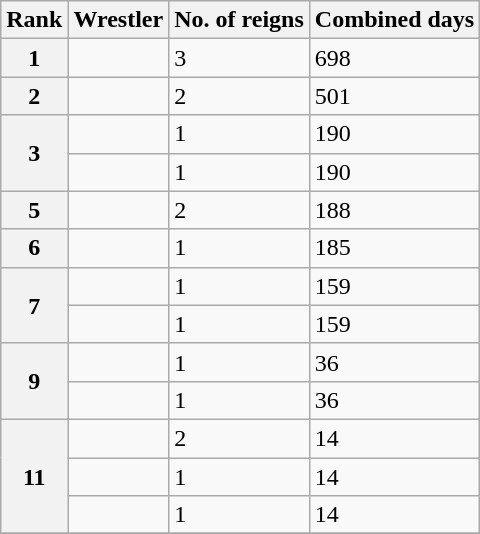<table class="wikitable sortable">
<tr>
<th>Rank</th>
<th>Wrestler</th>
<th>No. of reigns</th>
<th>Combined days</th>
</tr>
<tr>
<th>1</th>
<td></td>
<td>3</td>
<td>698</td>
</tr>
<tr>
<th>2</th>
<td></td>
<td>2</td>
<td>501</td>
</tr>
<tr>
<th rowspan="2">3</th>
<td></td>
<td>1</td>
<td>190</td>
</tr>
<tr>
<td></td>
<td>1</td>
<td>190</td>
</tr>
<tr>
<th>5</th>
<td></td>
<td>2</td>
<td>188</td>
</tr>
<tr>
<th>6</th>
<td></td>
<td>1</td>
<td>185</td>
</tr>
<tr>
<th rowspan="2">7</th>
<td></td>
<td>1</td>
<td>159</td>
</tr>
<tr>
<td></td>
<td>1</td>
<td>159</td>
</tr>
<tr>
<th rowspan="2">9</th>
<td></td>
<td>1</td>
<td>36</td>
</tr>
<tr>
<td></td>
<td>1</td>
<td>36</td>
</tr>
<tr>
<th rowspan="3">11</th>
<td></td>
<td>2</td>
<td>14</td>
</tr>
<tr>
<td></td>
<td>1</td>
<td>14</td>
</tr>
<tr>
<td></td>
<td>1</td>
<td>14</td>
</tr>
<tr>
</tr>
</table>
